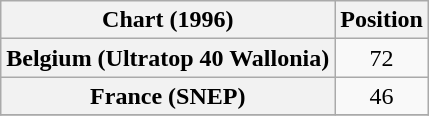<table class="wikitable sortable plainrowheaders">
<tr>
<th>Chart (1996)</th>
<th>Position</th>
</tr>
<tr>
<th scope="row">Belgium (Ultratop 40 Wallonia)</th>
<td align="center">72</td>
</tr>
<tr>
<th scope="row">France (SNEP)</th>
<td align="center">46</td>
</tr>
<tr>
</tr>
</table>
